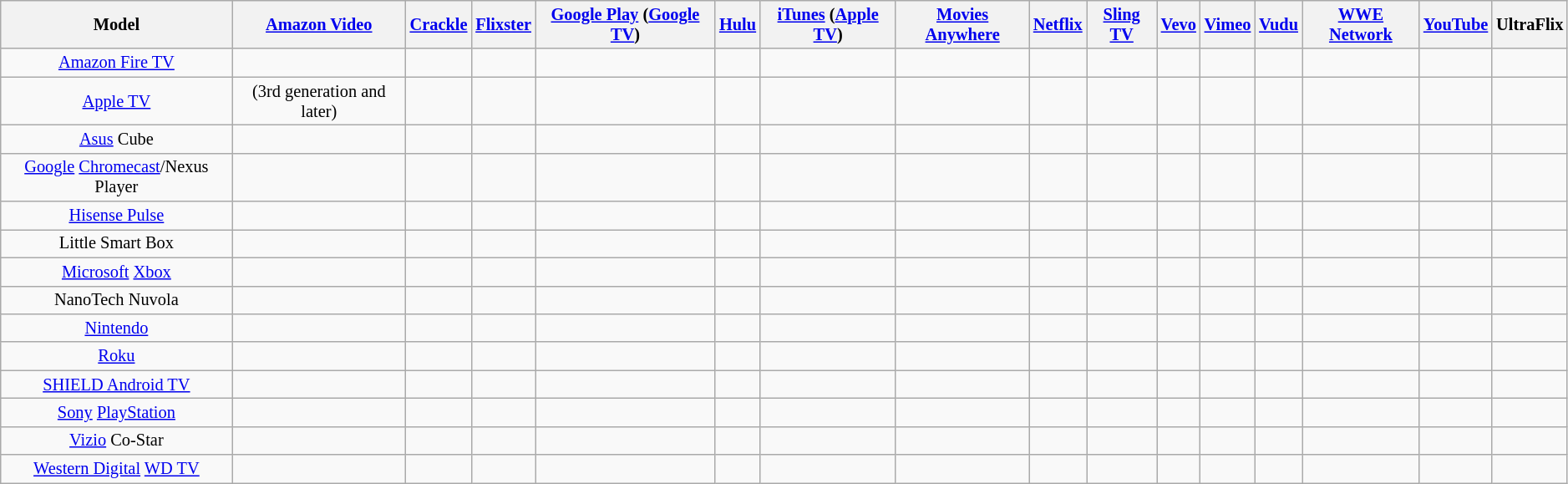<table class="wikitable sortable" style="font-size:85%; width:99%; text-align:center;">
<tr>
<th>Model</th>
<th><a href='#'>Amazon Video</a></th>
<th><a href='#'>Crackle</a></th>
<th><a href='#'>Flixster</a></th>
<th><a href='#'>Google Play</a> (<a href='#'>Google TV</a>)</th>
<th><a href='#'>Hulu</a></th>
<th><a href='#'>iTunes</a> (<a href='#'>Apple TV</a>)</th>
<th><a href='#'>Movies Anywhere</a></th>
<th><a href='#'>Netflix</a></th>
<th><a href='#'>Sling TV</a></th>
<th><a href='#'>Vevo</a></th>
<th><a href='#'>Vimeo</a></th>
<th><a href='#'>Vudu</a></th>
<th><a href='#'>WWE Network</a></th>
<th><a href='#'>YouTube</a></th>
<th>UltraFlix</th>
</tr>
<tr>
<td><a href='#'>Amazon Fire TV</a></td>
<td></td>
<td></td>
<td></td>
<td></td>
<td></td>
<td></td>
<td></td>
<td></td>
<td></td>
<td></td>
<td></td>
<td></td>
<td></td>
<td></td>
<td></td>
</tr>
<tr>
<td><a href='#'>Apple TV</a></td>
<td> (3rd generation and later)</td>
<td></td>
<td></td>
<td></td>
<td></td>
<td></td>
<td></td>
<td></td>
<td></td>
<td></td>
<td></td>
<td></td>
<td></td>
<td></td>
<td></td>
</tr>
<tr>
<td><a href='#'>Asus</a> Cube</td>
<td></td>
<td></td>
<td></td>
<td></td>
<td></td>
<td></td>
<td></td>
<td></td>
<td></td>
<td></td>
<td></td>
<td></td>
<td></td>
<td></td>
<td></td>
</tr>
<tr>
<td><a href='#'>Google</a> <a href='#'>Chromecast</a>/Nexus Player</td>
<td></td>
<td></td>
<td></td>
<td></td>
<td></td>
<td></td>
<td></td>
<td></td>
<td></td>
<td></td>
<td></td>
<td></td>
<td></td>
<td></td>
<td></td>
</tr>
<tr>
<td><a href='#'>Hisense Pulse</a></td>
<td></td>
<td></td>
<td></td>
<td></td>
<td></td>
<td></td>
<td></td>
<td></td>
<td></td>
<td></td>
<td></td>
<td></td>
<td></td>
<td></td>
<td></td>
</tr>
<tr>
<td>Little Smart Box</td>
<td></td>
<td></td>
<td></td>
<td></td>
<td></td>
<td></td>
<td></td>
<td></td>
<td></td>
<td></td>
<td></td>
<td></td>
<td></td>
<td></td>
<td></td>
</tr>
<tr>
<td><a href='#'>Microsoft</a> <a href='#'>Xbox</a></td>
<td></td>
<td></td>
<td></td>
<td></td>
<td></td>
<td></td>
<td></td>
<td></td>
<td></td>
<td></td>
<td></td>
<td></td>
<td></td>
<td></td>
<td></td>
</tr>
<tr>
<td>NanoTech Nuvola</td>
<td></td>
<td></td>
<td></td>
<td></td>
<td></td>
<td></td>
<td></td>
<td></td>
<td></td>
<td></td>
<td></td>
<td></td>
<td></td>
<td></td>
<td></td>
</tr>
<tr>
<td><a href='#'>Nintendo</a></td>
<td></td>
<td></td>
<td></td>
<td></td>
<td></td>
<td></td>
<td></td>
<td></td>
<td></td>
<td></td>
<td></td>
<td></td>
<td></td>
<td></td>
<td></td>
</tr>
<tr>
<td><a href='#'>Roku</a></td>
<td></td>
<td></td>
<td></td>
<td></td>
<td></td>
<td></td>
<td></td>
<td></td>
<td></td>
<td></td>
<td></td>
<td></td>
<td></td>
<td></td>
<td></td>
</tr>
<tr>
<td><a href='#'>SHIELD Android TV</a></td>
<td></td>
<td></td>
<td></td>
<td></td>
<td></td>
<td></td>
<td></td>
<td></td>
<td></td>
<td></td>
<td></td>
<td></td>
<td></td>
<td></td>
<td></td>
</tr>
<tr>
<td><a href='#'>Sony</a> <a href='#'>PlayStation</a></td>
<td></td>
<td></td>
<td></td>
<td></td>
<td></td>
<td></td>
<td></td>
<td></td>
<td></td>
<td></td>
<td></td>
<td></td>
<td></td>
<td></td>
<td></td>
</tr>
<tr>
<td><a href='#'>Vizio</a> Co-Star</td>
<td></td>
<td></td>
<td></td>
<td></td>
<td></td>
<td></td>
<td></td>
<td></td>
<td></td>
<td></td>
<td></td>
<td></td>
<td></td>
<td></td>
<td></td>
</tr>
<tr>
<td><a href='#'>Western Digital</a> <a href='#'>WD TV</a></td>
<td></td>
<td></td>
<td></td>
<td></td>
<td></td>
<td></td>
<td></td>
<td></td>
<td></td>
<td></td>
<td></td>
<td></td>
<td></td>
<td></td>
<td></td>
</tr>
</table>
